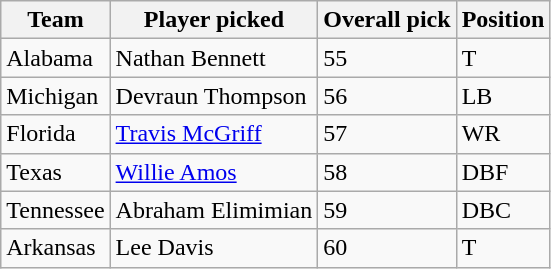<table class="wikitable">
<tr>
<th>Team</th>
<th>Player picked</th>
<th>Overall pick</th>
<th>Position</th>
</tr>
<tr>
<td>Alabama</td>
<td>Nathan Bennett</td>
<td>55</td>
<td>T</td>
</tr>
<tr>
<td>Michigan</td>
<td>Devraun Thompson</td>
<td>56</td>
<td>LB</td>
</tr>
<tr>
<td>Florida</td>
<td><a href='#'>Travis McGriff</a></td>
<td>57</td>
<td>WR</td>
</tr>
<tr>
<td>Texas</td>
<td><a href='#'>Willie Amos</a></td>
<td>58</td>
<td>DBF</td>
</tr>
<tr>
<td>Tennessee</td>
<td>Abraham Elimimian</td>
<td>59</td>
<td>DBC</td>
</tr>
<tr>
<td>Arkansas</td>
<td>Lee Davis</td>
<td>60</td>
<td>T</td>
</tr>
</table>
